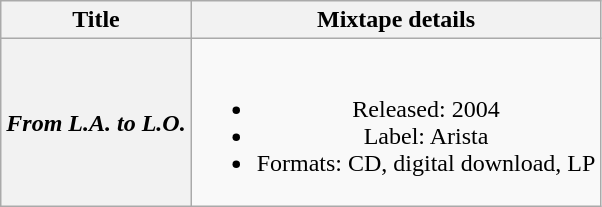<table class="wikitable plainrowheaders" style="text-align:center;">
<tr>
<th scope="col">Title</th>
<th scope="col">Mixtape details</th>
</tr>
<tr>
<th scope="row"><em>From L.A. to L.O.</em></th>
<td><br><ul><li>Released: 2004</li><li>Label: Arista</li><li>Formats: CD, digital download, LP</li></ul></td>
</tr>
</table>
